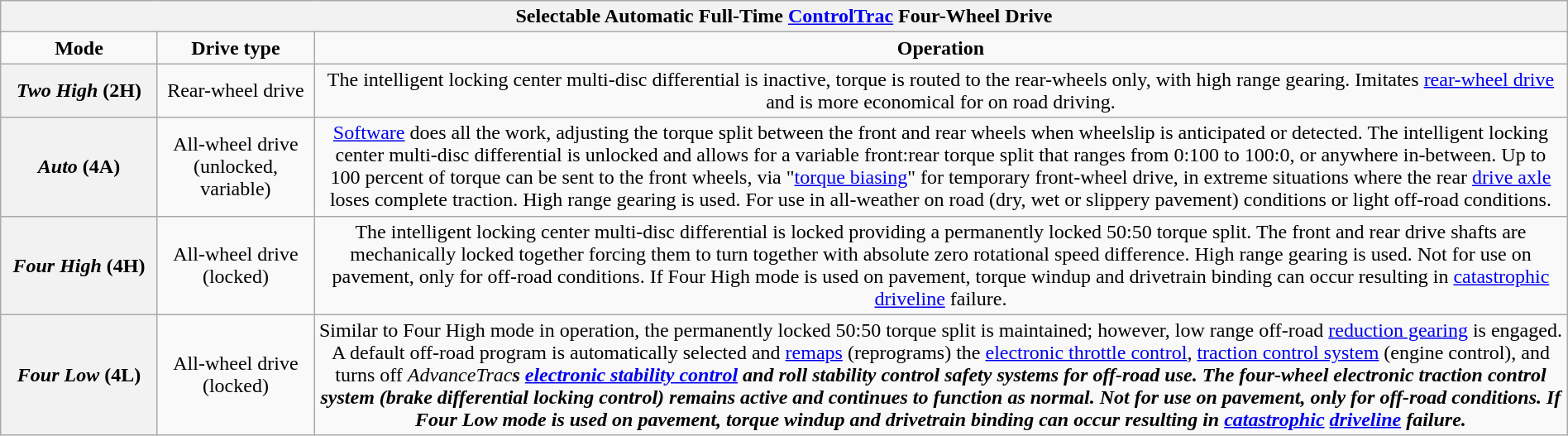<table class="wikitable" style="margin: 1em auto 1em auto; text-align:center;">
<tr>
<th colspan=3>Selectable Automatic Full-Time <a href='#'>ControlTrac</a> Four-Wheel Drive</th>
</tr>
<tr>
<td style="width:10%;"><strong>Mode</strong></td>
<td style="width:10%;"><strong>Drive type</strong></td>
<td><strong>Operation</strong></td>
</tr>
<tr>
<th><em>Two High</em> (2H)</th>
<td>Rear-wheel drive</td>
<td>The intelligent locking center multi-disc differential is inactive, torque is routed to the rear-wheels only, with high range gearing. Imitates <a href='#'>rear-wheel drive</a> and is more economical for on road driving.</td>
</tr>
<tr>
<th><em>Auto</em> (4A)</th>
<td>All-wheel drive<br>(unlocked, variable)</td>
<td><a href='#'>Software</a> does all the work, adjusting the torque split between the front and rear wheels when wheelslip is anticipated or detected. The intelligent locking center multi-disc differential is unlocked and allows for a variable front:rear torque split that ranges from 0:100 to 100:0, or anywhere in-between. Up to 100 percent of torque can be sent to the front wheels, via "<a href='#'>torque biasing</a>" for temporary front-wheel drive, in extreme situations where the rear <a href='#'>drive axle</a> loses complete traction. High range gearing is used. For use in all-weather on road (dry, wet or slippery pavement) conditions or light off-road conditions.</td>
</tr>
<tr>
<th><em>Four High</em> (4H)</th>
<td>All-wheel drive<br>(locked)</td>
<td>The intelligent locking center multi-disc differential is locked providing a permanently locked 50:50 torque split. The front and rear drive shafts are mechanically locked together forcing them to turn together with absolute zero rotational speed difference. High range gearing is used. Not for use on pavement, only for off-road conditions. If Four High mode is used on pavement, torque windup and drivetrain binding can occur resulting in <a href='#'>catastrophic</a> <a href='#'>driveline</a> failure.</td>
</tr>
<tr>
<th><em>Four Low</em> (4L)</th>
<td>All-wheel drive<br>(locked)</td>
<td>Similar to Four High mode in operation, the permanently locked 50:50 torque split is maintained; however, low range off-road <a href='#'>reduction gearing</a> is engaged. A default off-road program is automatically selected and <a href='#'>remaps</a> (reprograms) the <a href='#'>electronic throttle control</a>, <a href='#'>traction control system</a> (engine control), and turns off <em>AdvanceTrac<strong>s <a href='#'>electronic stability control</a> and roll stability control safety systems for off-road use. The four-wheel electronic traction control system (brake differential locking control) remains active and continues to function as normal. Not for use on pavement, only for off-road conditions. If Four Low mode is used on pavement, torque windup and drivetrain binding can occur resulting in <a href='#'>catastrophic</a> <a href='#'>driveline</a> failure.</td>
</tr>
</table>
